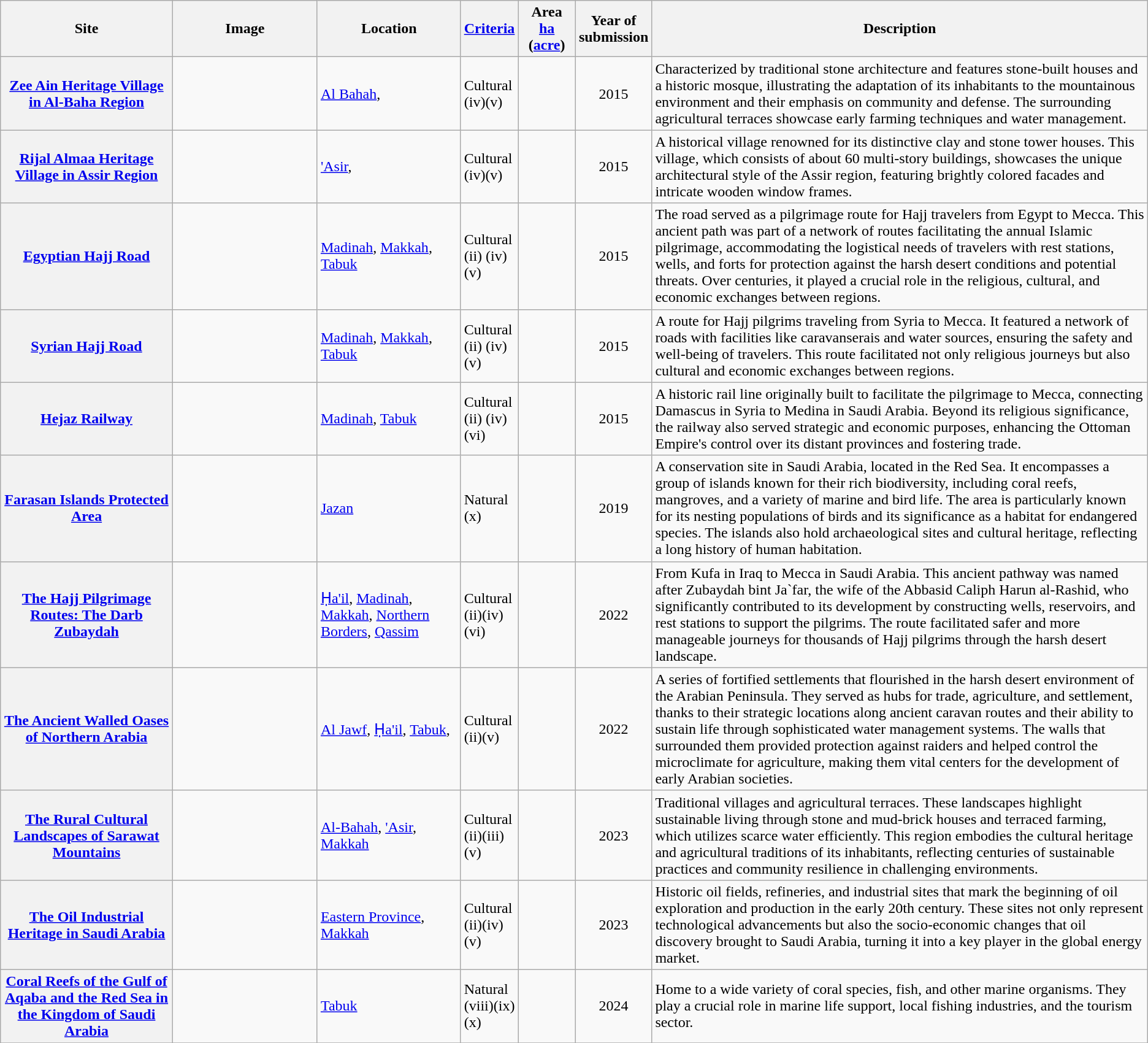<table class="wikitable sortable">
<tr>
<th scope="col" style="width:15%;">Site</th>
<th scope="col" class="unsortable" style="width:150px;">Image</th>
<th scope="col" style="width:12.5%;">Location</th>
<th scope="row" style="width:5%;"><a href='#'>Criteria</a></th>
<th scope="col" style="width:5%;">Area<br><a href='#'>ha</a> (<a href='#'>acre</a>)<br></th>
<th scope="col" style="width:5%;">Year of submission</th>
<th scope="col" class="unsortable">Description</th>
</tr>
<tr>
<th scope="row"><a href='#'>Zee Ain Heritage Village in Al-Baha Region</a></th>
<td></td>
<td><a href='#'>Al Bahah</a>, <small></small></td>
<td>Cultural (iv)(v)</td>
<td></td>
<td align="center">2015</td>
<td>Characterized by traditional stone architecture and features stone-built houses and a historic mosque, illustrating the adaptation of its inhabitants to the mountainous environment and their emphasis on community and defense. The surrounding agricultural terraces showcase early farming techniques and water management.</td>
</tr>
<tr>
<th scope="row"><a href='#'>Rijal Almaa Heritage Village in Assir Region</a></th>
<td></td>
<td><a href='#'>'Asir</a>, <small></small></td>
<td>Cultural (iv)(v)</td>
<td></td>
<td align="center">2015</td>
<td>A historical village renowned for its distinctive clay and stone tower houses. This village, which consists of about 60 multi-story buildings, showcases the unique architectural style of the Assir region, featuring brightly colored facades and intricate wooden window frames.</td>
</tr>
<tr>
<th scope="row"><a href='#'>Egyptian Hajj Road</a></th>
<td></td>
<td><a href='#'>Madinah</a>, <a href='#'>Makkah</a>, <a href='#'>Tabuk</a> <small></small></td>
<td>Cultural (ii) (iv)(v)</td>
<td></td>
<td align="center">2015</td>
<td>The road served as a pilgrimage route for Hajj travelers from Egypt to Mecca. This ancient path was part of a network of routes facilitating the annual Islamic pilgrimage, accommodating the logistical needs of travelers with rest stations, wells, and forts for protection against the harsh desert conditions and potential threats. Over centuries, it played a crucial role in the religious, cultural, and economic exchanges between regions.</td>
</tr>
<tr>
<th scope="row"><a href='#'>Syrian Hajj Road</a></th>
<td></td>
<td><a href='#'>Madinah</a>, <a href='#'>Makkah</a>, <a href='#'>Tabuk</a> <small></small></td>
<td>Cultural (ii) (iv)(v)</td>
<td></td>
<td align="center">2015</td>
<td>A route for Hajj pilgrims traveling from Syria to Mecca. It featured a network of roads with facilities like caravanserais and water sources, ensuring the safety and well-being of travelers. This route facilitated not only religious journeys but also cultural and economic exchanges between regions.</td>
</tr>
<tr>
<th scope="row"><a href='#'>Hejaz Railway</a></th>
<td></td>
<td><a href='#'>Madinah</a>, <a href='#'>Tabuk</a> <small></small></td>
<td>Cultural (ii) (iv)(vi)</td>
<td></td>
<td align="center">2015</td>
<td>A historic rail line originally built to facilitate the pilgrimage to Mecca, connecting Damascus in Syria to Medina in Saudi Arabia.  Beyond its religious significance, the railway also served strategic and economic purposes, enhancing the Ottoman Empire's control over its distant provinces and fostering trade.</td>
</tr>
<tr>
<th scope="row"><a href='#'>Farasan Islands Protected Area</a></th>
<td></td>
<td><a href='#'>Jazan</a> <small></small></td>
<td>Natural (x)</td>
<td></td>
<td align="center">2019</td>
<td>A conservation site in Saudi Arabia, located in the Red Sea. It encompasses a group of islands known for their rich biodiversity, including coral reefs, mangroves, and a variety of marine and bird life. The area is particularly known for its nesting populations of birds and its significance as a habitat for endangered species. The islands also hold archaeological sites and cultural heritage, reflecting a long history of human habitation.</td>
</tr>
<tr>
<th scope="row"><a href='#'>The Hajj Pilgrimage Routes: The Darb Zubaydah</a></th>
<td></td>
<td><a href='#'>Ḥa'il</a>, <a href='#'>Madinah</a>, <a href='#'>Makkah</a>, <a href='#'>Northern Borders</a>, <a href='#'>Qassim</a> <small></small></td>
<td>Cultural (ii)(iv)(vi)</td>
<td></td>
<td align="center">2022</td>
<td>From Kufa in Iraq to Mecca in Saudi Arabia. This ancient pathway was named after Zubaydah bint Ja`far, the wife of the Abbasid Caliph Harun al-Rashid, who significantly contributed to its development by constructing wells, reservoirs, and rest stations to support the pilgrims. The route facilitated safer and more manageable journeys for thousands of Hajj pilgrims through the harsh desert landscape.</td>
</tr>
<tr>
<th scope="row"><a href='#'>The Ancient Walled Oases of Northern Arabia</a></th>
<td></td>
<td><a href='#'>Al Jawf</a>, <a href='#'>Ḥa'il</a>, <a href='#'>Tabuk</a>, <small></small></td>
<td>Cultural (ii)(v)</td>
<td></td>
<td align="center">2022</td>
<td>A series of fortified settlements that flourished in the harsh desert environment of the Arabian Peninsula. They served as hubs for trade, agriculture, and settlement, thanks to their strategic locations along ancient caravan routes and their ability to sustain life through sophisticated water management systems. The walls that surrounded them provided protection against raiders and helped control the microclimate for agriculture, making them vital centers for the development of early Arabian societies.</td>
</tr>
<tr>
<th scope="row"><a href='#'>The Rural Cultural Landscapes of Sarawat Mountains</a></th>
<td></td>
<td><a href='#'>Al-Bahah</a>, <a href='#'>'Asir</a>, <a href='#'>Makkah</a> <small></small></td>
<td>Cultural (ii)(iii)(v)</td>
<td></td>
<td align="center">2023</td>
<td>Traditional villages and agricultural terraces. These landscapes highlight sustainable living through stone and mud-brick houses and terraced farming, which utilizes scarce water efficiently. This region embodies the cultural heritage and agricultural traditions of its inhabitants, reflecting centuries of sustainable practices and community resilience in challenging environments.</td>
</tr>
<tr>
<th scope="row"><a href='#'>The Oil Industrial Heritage in Saudi Arabia</a></th>
<td></td>
<td><a href='#'>Eastern Province</a>, <a href='#'>Makkah</a> <small></small></td>
<td>Cultural (ii)(iv)(v)</td>
<td></td>
<td align="center">2023</td>
<td>Historic oil fields, refineries, and industrial sites that mark the beginning of oil exploration and production in the early 20th century. These sites not only represent technological advancements but also the socio-economic changes that oil discovery brought to Saudi Arabia, turning it into a key player in the global energy market.</td>
</tr>
<tr>
<th scope="row"><a href='#'>Coral Reefs of the Gulf of Aqaba and the Red Sea in the Kingdom of Saudi Arabia</a></th>
<td></td>
<td><a href='#'>Tabuk</a> <small></small></td>
<td>Natural (viii)(ix)(x)</td>
<td></td>
<td align="center">2024</td>
<td>Home to a wide variety of coral species, fish, and other marine organisms. They play a crucial role in marine life support, local fishing industries, and the tourism sector.</td>
</tr>
<tr>
</tr>
</table>
